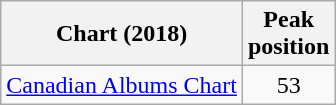<table class="wikitable sortable">
<tr>
<th>Chart (2018)</th>
<th>Peak<br>position</th>
</tr>
<tr>
<td><a href='#'>Canadian Albums Chart</a></td>
<td align="center">53</td>
</tr>
</table>
